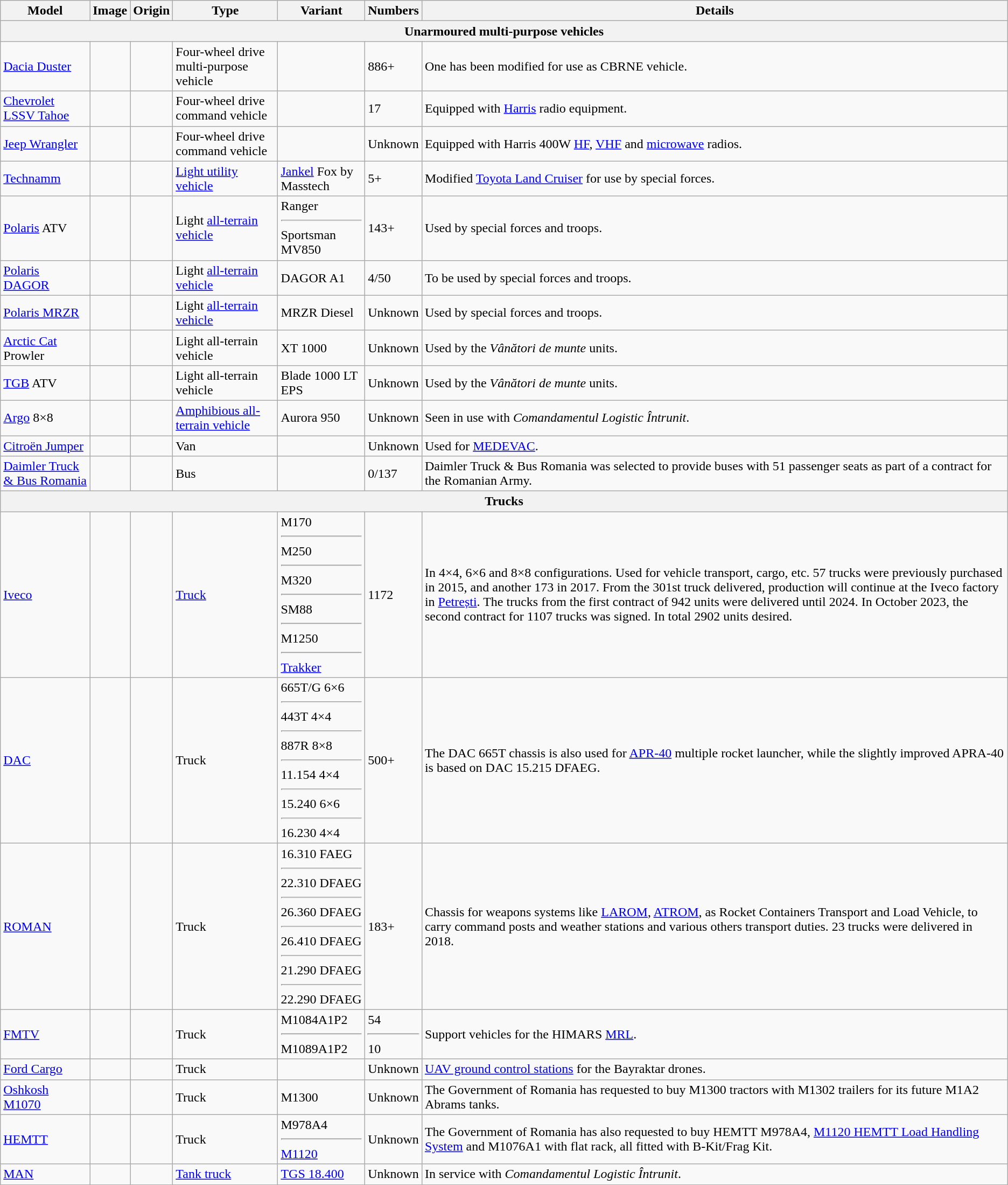<table class="wikitable">
<tr>
<th>Model</th>
<th>Image</th>
<th>Origin</th>
<th>Type</th>
<th>Variant</th>
<th>Numbers</th>
<th>Details</th>
</tr>
<tr>
<th colspan="7">Unarmoured multi-purpose vehicles</th>
</tr>
<tr>
<td><a href='#'>Dacia Duster</a></td>
<td></td>
<td></td>
<td>Four-wheel drive multi-purpose vehicle</td>
<td></td>
<td>886+</td>
<td>One has been modified for use as CBRNE vehicle.</td>
</tr>
<tr>
<td><a href='#'>Chevrolet LSSV Tahoe</a></td>
<td></td>
<td></td>
<td>Four-wheel drive command vehicle</td>
<td></td>
<td>17</td>
<td>Equipped with <a href='#'>Harris</a> radio equipment.</td>
</tr>
<tr>
<td><a href='#'>Jeep Wrangler</a></td>
<td></td>
<td></td>
<td>Four-wheel drive command vehicle</td>
<td></td>
<td>Unknown</td>
<td>Equipped with Harris 400W <a href='#'>HF</a>, <a href='#'>VHF</a> and <a href='#'>microwave</a> radios.</td>
</tr>
<tr>
<td><a href='#'>Technamm</a></td>
<td></td>
<td><br></td>
<td><a href='#'>Light utility vehicle</a></td>
<td><a href='#'>Jankel</a> Fox by Masstech</td>
<td>5+</td>
<td>Modified <a href='#'>Toyota Land Cruiser</a> for use by special forces.</td>
</tr>
<tr>
<td><a href='#'>Polaris</a> ATV</td>
<td></td>
<td></td>
<td>Light <a href='#'>all-terrain vehicle</a></td>
<td>Ranger<hr>Sportsman MV850</td>
<td>143+</td>
<td>Used by special forces and troops.</td>
</tr>
<tr>
<td><a href='#'>Polaris DAGOR</a></td>
<td></td>
<td></td>
<td>Light <a href='#'>all-terrain vehicle</a></td>
<td>DAGOR A1</td>
<td>4/50</td>
<td>To be used by special forces and troops.</td>
</tr>
<tr>
<td><a href='#'>Polaris MRZR</a></td>
<td></td>
<td></td>
<td>Light <a href='#'>all-terrain vehicle</a></td>
<td>MRZR Diesel</td>
<td>Unknown</td>
<td>Used by special forces and troops.</td>
</tr>
<tr>
<td><a href='#'>Arctic Cat</a> Prowler</td>
<td></td>
<td></td>
<td>Light all-terrain vehicle</td>
<td>XT 1000</td>
<td>Unknown</td>
<td>Used by the <em>Vânători de munte</em> units.</td>
</tr>
<tr>
<td><a href='#'>TGB</a> ATV</td>
<td></td>
<td></td>
<td>Light all-terrain vehicle</td>
<td>Blade 1000 LT EPS</td>
<td>Unknown</td>
<td>Used by the <em>Vânători de munte</em> units.</td>
</tr>
<tr>
<td><a href='#'>Argo</a> 8×8</td>
<td></td>
<td></td>
<td><a href='#'>Amphibious all-terrain vehicle</a></td>
<td>Aurora 950</td>
<td>Unknown</td>
<td>Seen in use with <em>Comandamentul Logistic Întrunit</em>.</td>
</tr>
<tr>
<td><a href='#'>Citroën Jumper</a></td>
<td></td>
<td></td>
<td>Van</td>
<td></td>
<td>Unknown</td>
<td>Used for <a href='#'>MEDEVAC</a>.</td>
</tr>
<tr>
<td><a href='#'>Daimler Truck & Bus Romania</a></td>
<td></td>
<td></td>
<td>Bus</td>
<td></td>
<td>0/137</td>
<td>Daimler Truck & Bus Romania was selected to provide buses with 51 passenger seats as part of a contract for the Romanian Army.</td>
</tr>
<tr>
<th colspan="7">Trucks</th>
</tr>
<tr>
<td><a href='#'>Iveco</a></td>
<td></td>
<td><br></td>
<td><a href='#'>Truck</a></td>
<td>M170<hr>M250<hr>M320<hr>SM88<hr>M1250<hr><a href='#'>Trakker</a></td>
<td>1172</td>
<td>In 4×4, 6×6 and 8×8 configurations. Used for vehicle transport, cargo, etc. 57 trucks were previously purchased in 2015, and another 173 in 2017. From the 301st truck delivered, production will continue at the Iveco factory in <a href='#'>Petrești</a>. The trucks from the first contract of 942 units were delivered until 2024. In October 2023, the second contract for 1107 trucks was signed. In total 2902 units desired.</td>
</tr>
<tr>
<td><a href='#'>DAC</a></td>
<td></td>
<td></td>
<td>Truck</td>
<td>665T/G 6×6<hr>443T 4×4<hr>887R 8×8<hr>11.154 4×4<hr>15.240 6×6<hr>16.230 4×4</td>
<td>500+</td>
<td>The DAC 665T chassis is also used for <a href='#'>APR-40</a> multiple rocket launcher, while the slightly improved APRA-40 is based on DAC 15.215 DFAEG.</td>
</tr>
<tr>
<td><a href='#'>ROMAN</a></td>
<td></td>
<td></td>
<td>Truck</td>
<td>16.310 FAEG<hr>22.310 DFAEG<hr>26.360 DFAEG<hr>26.410 DFAEG<hr>21.290 DFAEG<hr>22.290 DFAEG</td>
<td>183+</td>
<td>Chassis for weapons systems like <a href='#'>LAROM</a>, <a href='#'>ATROM</a>, as Rocket Containers Transport and Load Vehicle, to carry command posts and weather stations and various others transport duties. 23 trucks were delivered in 2018.</td>
</tr>
<tr>
<td><a href='#'>FMTV</a></td>
<td></td>
<td></td>
<td>Truck</td>
<td>M1084A1P2<hr>M1089A1P2</td>
<td>54<hr>10</td>
<td>Support vehicles for the HIMARS <a href='#'>MRL</a>.</td>
</tr>
<tr>
<td><a href='#'>Ford Cargo</a></td>
<td></td>
<td><br></td>
<td>Truck</td>
<td></td>
<td>Unknown</td>
<td><a href='#'>UAV ground control stations</a> for the Bayraktar drones.</td>
</tr>
<tr>
<td><a href='#'>Oshkosh M1070</a></td>
<td></td>
<td></td>
<td>Truck</td>
<td>M1300</td>
<td>Unknown</td>
<td>The Government of Romania has requested to buy M1300 tractors with M1302 trailers for its future M1A2 Abrams tanks.</td>
</tr>
<tr>
<td><a href='#'>HEMTT</a></td>
<td></td>
<td></td>
<td>Truck</td>
<td>M978A4<hr><a href='#'>M1120</a></td>
<td>Unknown</td>
<td>The Government of Romania has also requested to buy HEMTT M978A4, <a href='#'>M1120 HEMTT Load Handling System</a> and M1076A1 with flat rack, all fitted with B-Kit/Frag Kit.</td>
</tr>
<tr>
<td><a href='#'>MAN</a></td>
<td></td>
<td></td>
<td><a href='#'>Tank truck</a></td>
<td><a href='#'>TGS 18.400</a></td>
<td>Unknown</td>
<td>In service with <em>Comandamentul Logistic Întrunit</em>.</td>
</tr>
<tr>
</tr>
</table>
